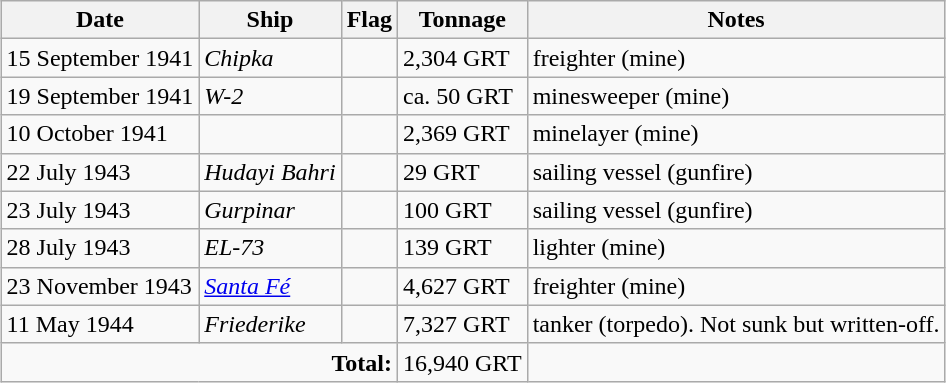<table class="wikitable" style="margin:1em auto;">
<tr>
<th>Date</th>
<th>Ship</th>
<th>Flag</th>
<th>Tonnage</th>
<th>Notes</th>
</tr>
<tr>
<td>15 September 1941</td>
<td><em>Chipka</em></td>
<td></td>
<td>2,304 GRT</td>
<td>freighter (mine)</td>
</tr>
<tr>
<td>19 September 1941</td>
<td><em>W-2</em></td>
<td></td>
<td>ca. 50 GRT</td>
<td>minesweeper (mine)</td>
</tr>
<tr>
<td>10 October 1941</td>
<td></td>
<td></td>
<td>2,369 GRT</td>
<td>minelayer (mine)</td>
</tr>
<tr>
<td>22 July 1943</td>
<td><em>Hudayi Bahri</em></td>
<td></td>
<td>29 GRT</td>
<td>sailing vessel (gunfire)</td>
</tr>
<tr>
<td>23 July 1943</td>
<td><em>Gurpinar</em></td>
<td></td>
<td>100 GRT</td>
<td>sailing vessel (gunfire)</td>
</tr>
<tr>
<td>28 July 1943</td>
<td><em>EL-73</em></td>
<td></td>
<td>139 GRT</td>
<td>lighter (mine)</td>
</tr>
<tr>
<td>23 November 1943</td>
<td><em><a href='#'>Santa Fé</a></em></td>
<td></td>
<td>4,627 GRT</td>
<td>freighter (mine)</td>
</tr>
<tr>
<td>11 May 1944</td>
<td><em>Friederike</em></td>
<td></td>
<td>7,327 GRT</td>
<td>tanker (torpedo). Not sunk but written-off.</td>
</tr>
<tr>
<td colspan="3" style="text-align:right;"><strong>Total:</strong></td>
<td>16,940 GRT</td>
<td></td>
</tr>
</table>
